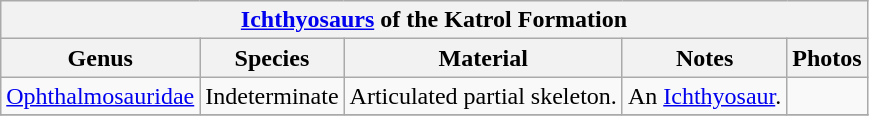<table class="wikitable" align="center">
<tr>
<th colspan="5" align="center"><a href='#'>Ichthyosaurs</a> of the Katrol Formation</th>
</tr>
<tr>
<th>Genus</th>
<th>Species</th>
<th>Material</th>
<th>Notes</th>
<th>Photos</th>
</tr>
<tr>
<td><a href='#'>Ophthalmosauridae</a></td>
<td>Indeterminate</td>
<td>Articulated partial skeleton.</td>
<td>An <a href='#'>Ichthyosaur</a>.</td>
<td></td>
</tr>
<tr>
</tr>
</table>
